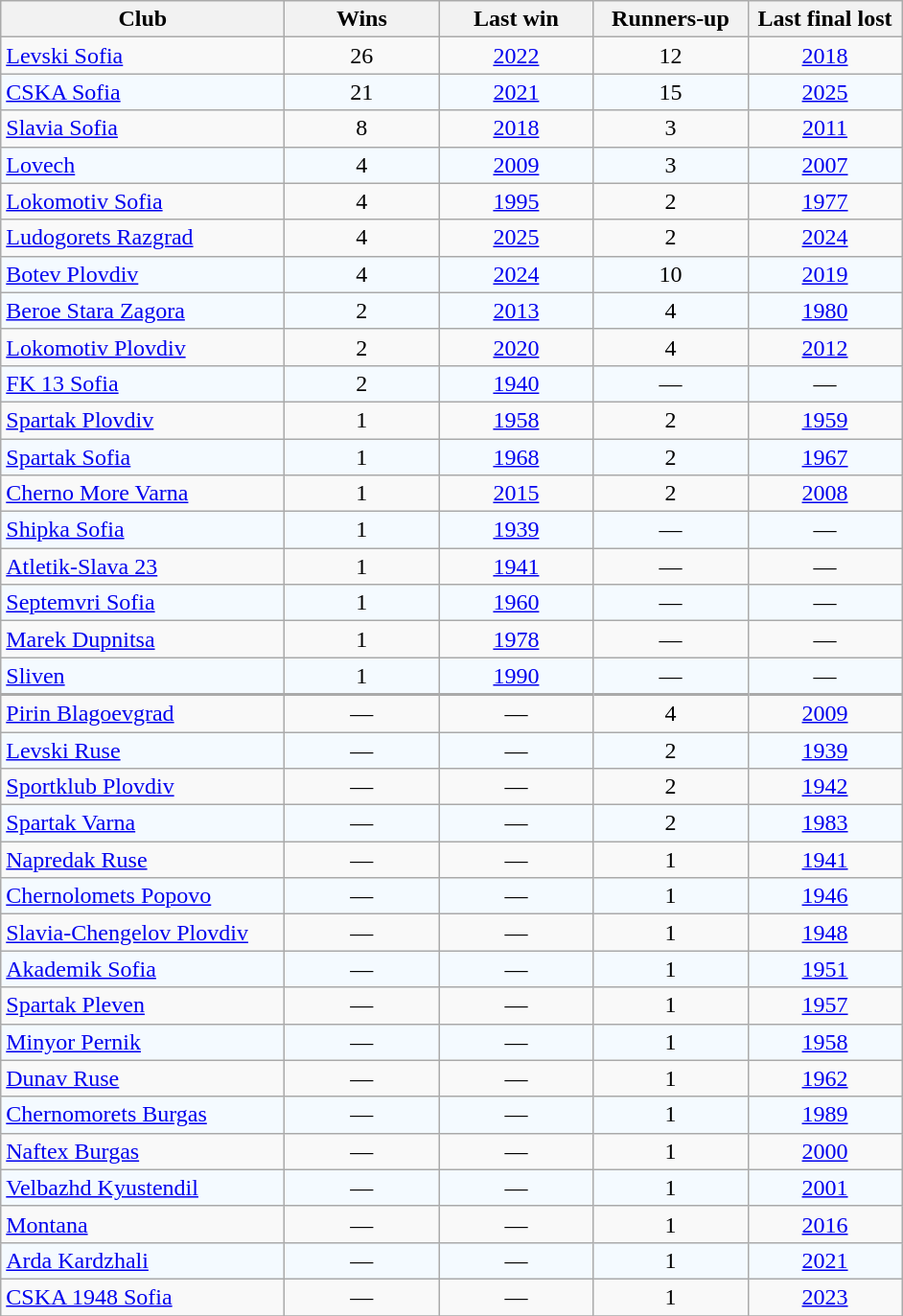<table class="wikitable" style="text-align: center;">
<tr>
<th width=190>Club</th>
<th width=100>Wins</th>
<th width=100>Last win</th>
<th width=100>Runners-up</th>
<th width=100>Last final lost</th>
</tr>
<tr>
<td align=left><a href='#'>Levski Sofia</a></td>
<td>26</td>
<td><a href='#'>2022</a></td>
<td>12</td>
<td><a href='#'>2018</a></td>
</tr>
<tr bgcolor=#F4FAFF>
<td align=left><a href='#'>CSKA Sofia</a></td>
<td>21</td>
<td><a href='#'>2021</a></td>
<td>15</td>
<td><a href='#'>2025</a></td>
</tr>
<tr>
<td align=left><a href='#'>Slavia Sofia</a></td>
<td>8</td>
<td><a href='#'>2018</a></td>
<td>3</td>
<td><a href='#'>2011</a></td>
</tr>
<tr bgcolor=#F4FAFF>
<td align=left><a href='#'>Lovech</a></td>
<td>4</td>
<td><a href='#'>2009</a></td>
<td>3</td>
<td><a href='#'>2007</a></td>
</tr>
<tr>
<td align=left><a href='#'>Lokomotiv Sofia</a></td>
<td>4</td>
<td><a href='#'>1995</a></td>
<td>2</td>
<td><a href='#'>1977</a></td>
</tr>
<tr>
<td align="left"><a href='#'>Ludogorets Razgrad</a></td>
<td>4</td>
<td><a href='#'>2025</a></td>
<td>2</td>
<td><a href='#'>2024</a></td>
</tr>
<tr bgcolor=#F4FAFF>
<td align=left><a href='#'>Botev Plovdiv</a></td>
<td>4</td>
<td><a href='#'>2024</a></td>
<td>10</td>
<td><a href='#'>2019</a></td>
</tr>
<tr bgcolor=#F4FAFF>
<td align=left><a href='#'>Beroe Stara Zagora</a></td>
<td>2</td>
<td><a href='#'>2013</a></td>
<td>4</td>
<td><a href='#'>1980</a></td>
</tr>
<tr>
<td align=left><a href='#'>Lokomotiv Plovdiv</a></td>
<td>2</td>
<td><a href='#'>2020</a></td>
<td>4</td>
<td><a href='#'>2012</a></td>
</tr>
<tr bgcolor=#F4FAFF>
<td align=left><a href='#'>FK 13 Sofia</a></td>
<td>2</td>
<td><a href='#'>1940</a></td>
<td>—</td>
<td>—</td>
</tr>
<tr>
<td align=left><a href='#'>Spartak Plovdiv</a></td>
<td>1</td>
<td><a href='#'>1958</a></td>
<td>2</td>
<td><a href='#'>1959</a></td>
</tr>
<tr bgcolor=#F4FAFF>
<td align=left><a href='#'>Spartak Sofia</a></td>
<td>1</td>
<td><a href='#'>1968</a></td>
<td>2</td>
<td><a href='#'>1967</a></td>
</tr>
<tr>
<td align=left><a href='#'>Cherno More Varna</a></td>
<td>1</td>
<td><a href='#'>2015</a></td>
<td>2</td>
<td><a href='#'>2008</a></td>
</tr>
<tr bgcolor=#F4FAFF>
<td align=left><a href='#'>Shipka Sofia</a></td>
<td>1</td>
<td><a href='#'>1939</a></td>
<td>—</td>
<td>—</td>
</tr>
<tr>
<td align=left><a href='#'>Atletik-Slava 23</a></td>
<td>1</td>
<td><a href='#'>1941</a></td>
<td>—</td>
<td>—</td>
</tr>
<tr bgcolor=#F4FAFF>
<td align=left><a href='#'>Septemvri Sofia</a></td>
<td>1</td>
<td><a href='#'>1960</a></td>
<td>—</td>
<td>—</td>
</tr>
<tr>
<td align=left><a href='#'>Marek Dupnitsa</a></td>
<td>1</td>
<td><a href='#'>1978</a></td>
<td>—</td>
<td>—</td>
</tr>
<tr bgcolor=#F4FAFF>
<td align=left><a href='#'>Sliven</a></td>
<td>1</td>
<td><a href='#'>1990</a></td>
<td>—</td>
<td>—</td>
</tr>
<tr>
<td style="border-top-width: 2px;" align=left><a href='#'>Pirin Blagoevgrad</a></td>
<td style="border-top-width: 2px;">—</td>
<td style="border-top-width: 2px;">—</td>
<td style="border-top-width: 2px;">4</td>
<td style="border-top-width: 2px;"><a href='#'>2009</a></td>
</tr>
<tr bgcolor=#F4FAFF>
<td align=left><a href='#'>Levski Ruse</a></td>
<td>—</td>
<td>—</td>
<td>2</td>
<td><a href='#'>1939</a></td>
</tr>
<tr>
<td align=left><a href='#'>Sportklub Plovdiv</a></td>
<td>—</td>
<td>—</td>
<td>2</td>
<td><a href='#'>1942</a></td>
</tr>
<tr bgcolor=#F4FAFF>
<td align=left><a href='#'>Spartak Varna</a></td>
<td>—</td>
<td>—</td>
<td>2</td>
<td><a href='#'>1983</a></td>
</tr>
<tr>
<td align=left><a href='#'>Napredak Ruse</a></td>
<td>—</td>
<td>—</td>
<td>1</td>
<td><a href='#'>1941</a></td>
</tr>
<tr bgcolor=#F4FAFF>
<td align=left><a href='#'>Chernolomets Popovo</a></td>
<td>—</td>
<td>—</td>
<td>1</td>
<td><a href='#'>1946</a></td>
</tr>
<tr>
<td align=left><a href='#'>Slavia-Chengelov Plovdiv</a></td>
<td>—</td>
<td>—</td>
<td>1</td>
<td><a href='#'>1948</a></td>
</tr>
<tr bgcolor=#F4FAFF>
<td align=left><a href='#'>Akademik Sofia</a></td>
<td>—</td>
<td>—</td>
<td>1</td>
<td><a href='#'>1951</a></td>
</tr>
<tr>
<td align=left><a href='#'>Spartak Pleven</a></td>
<td>—</td>
<td>—</td>
<td>1</td>
<td><a href='#'>1957</a></td>
</tr>
<tr bgcolor=#F4FAFF>
<td align=left><a href='#'>Minyor Pernik</a></td>
<td>—</td>
<td>—</td>
<td>1</td>
<td><a href='#'>1958</a></td>
</tr>
<tr>
<td align=left><a href='#'>Dunav Ruse</a></td>
<td>—</td>
<td>—</td>
<td>1</td>
<td><a href='#'>1962</a></td>
</tr>
<tr bgcolor=#F4FAFF>
<td align=left><a href='#'>Chernomorets Burgas</a></td>
<td>—</td>
<td>—</td>
<td>1</td>
<td><a href='#'>1989</a></td>
</tr>
<tr>
<td align=left><a href='#'>Naftex Burgas</a></td>
<td>—</td>
<td>—</td>
<td>1</td>
<td><a href='#'>2000</a></td>
</tr>
<tr bgcolor=#F4FAFF>
<td align=left><a href='#'>Velbazhd Kyustendil</a></td>
<td>—</td>
<td>—</td>
<td>1</td>
<td><a href='#'>2001</a></td>
</tr>
<tr>
<td align=left><a href='#'>Montana</a></td>
<td>—</td>
<td>—</td>
<td>1</td>
<td><a href='#'>2016</a></td>
</tr>
<tr bgcolor=#F4FAFF>
<td align=left><a href='#'>Arda Kardzhali</a></td>
<td>—</td>
<td>—</td>
<td>1</td>
<td><a href='#'>2021</a></td>
</tr>
<tr>
<td align=left><a href='#'>CSKA 1948 Sofia</a></td>
<td>—</td>
<td>—</td>
<td>1</td>
<td><a href='#'>2023</a></td>
</tr>
<tr>
</tr>
</table>
